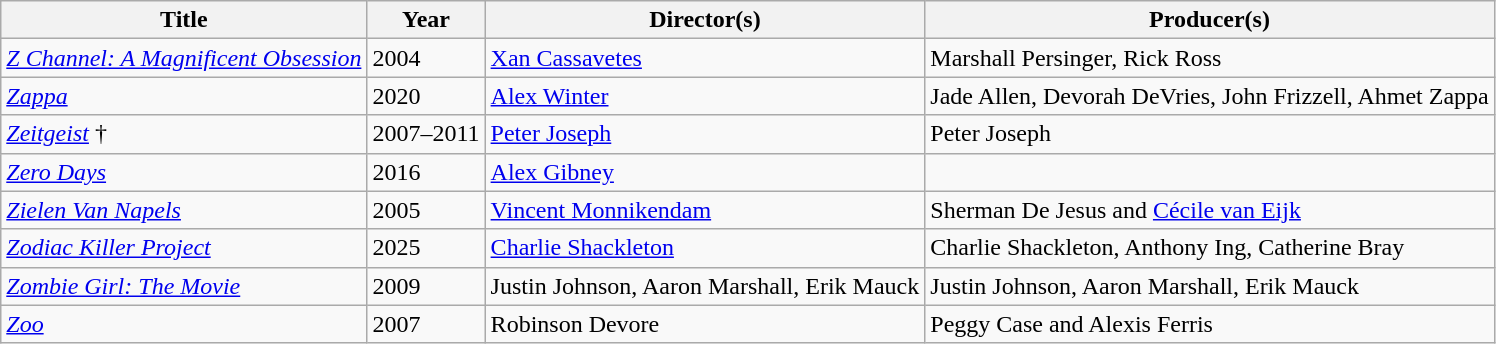<table class="wikitable sortable">
<tr>
<th>Title</th>
<th>Year</th>
<th>Director(s)</th>
<th>Producer(s)</th>
</tr>
<tr>
<td><em><a href='#'>Z Channel: A Magnificent Obsession</a></em></td>
<td>2004</td>
<td><a href='#'>Xan Cassavetes</a></td>
<td>Marshall Persinger, Rick Ross</td>
</tr>
<tr>
<td><em><a href='#'>Zappa</a></em></td>
<td>2020</td>
<td><a href='#'>Alex Winter</a></td>
<td>Jade Allen, Devorah DeVries, John Frizzell, Ahmet Zappa</td>
</tr>
<tr>
<td><em><a href='#'>Zeitgeist</a></em> †</td>
<td>2007–2011</td>
<td><a href='#'>Peter Joseph</a></td>
<td>Peter Joseph</td>
</tr>
<tr>
<td><em><a href='#'>Zero Days</a></em></td>
<td>2016</td>
<td><a href='#'>Alex Gibney</a></td>
<td></td>
</tr>
<tr>
<td><em><a href='#'>Zielen Van Napels</a></em></td>
<td>2005</td>
<td><a href='#'>Vincent Monnikendam</a></td>
<td>Sherman De Jesus and <a href='#'>Cécile van Eijk</a></td>
</tr>
<tr>
<td><em><a href='#'>Zodiac Killer Project</a></em></td>
<td>2025</td>
<td><a href='#'>Charlie Shackleton</a></td>
<td>Charlie Shackleton, Anthony Ing, Catherine Bray</td>
</tr>
<tr>
<td><em><a href='#'>Zombie Girl: The Movie</a></em></td>
<td>2009</td>
<td>Justin Johnson, Aaron Marshall, Erik Mauck</td>
<td>Justin Johnson, Aaron Marshall, Erik Mauck</td>
</tr>
<tr>
<td><em><a href='#'>Zoo</a></em></td>
<td>2007</td>
<td>Robinson Devore</td>
<td>Peggy Case and Alexis Ferris</td>
</tr>
</table>
